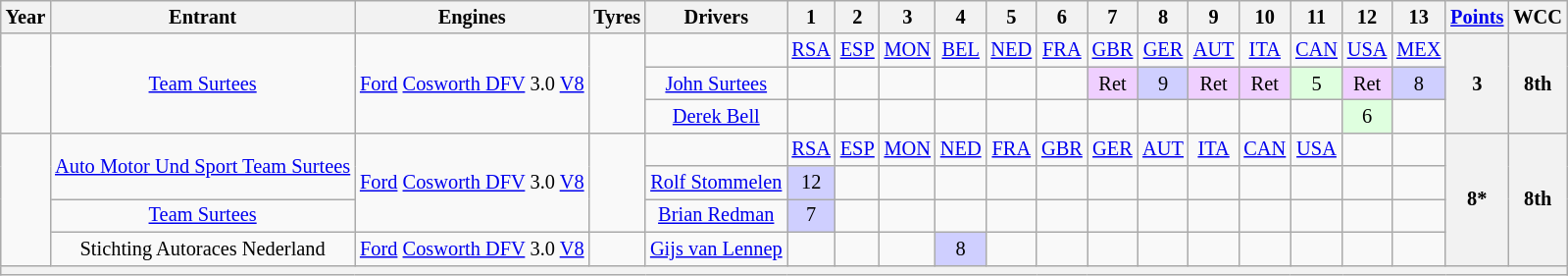<table class="wikitable" style="text-align:center; font-size:85%">
<tr>
<th>Year</th>
<th>Entrant</th>
<th>Engines</th>
<th>Tyres</th>
<th>Drivers</th>
<th>1</th>
<th>2</th>
<th>3</th>
<th>4</th>
<th>5</th>
<th>6</th>
<th>7</th>
<th>8</th>
<th>9</th>
<th>10</th>
<th>11</th>
<th>12</th>
<th>13</th>
<th><a href='#'>Points</a></th>
<th>WCC</th>
</tr>
<tr>
<td rowspan="3"></td>
<td rowspan="3"><a href='#'>Team Surtees</a></td>
<td rowspan="3"><a href='#'>Ford</a> <a href='#'>Cosworth DFV</a> 3.0 <a href='#'>V8</a></td>
<td rowspan="3"></td>
<td></td>
<td><a href='#'>RSA</a></td>
<td><a href='#'>ESP</a></td>
<td><a href='#'>MON</a></td>
<td><a href='#'>BEL</a></td>
<td><a href='#'>NED</a></td>
<td><a href='#'>FRA</a></td>
<td><a href='#'>GBR</a></td>
<td><a href='#'>GER</a></td>
<td><a href='#'>AUT</a></td>
<td><a href='#'>ITA</a></td>
<td><a href='#'>CAN</a></td>
<td><a href='#'>USA</a></td>
<td><a href='#'>MEX</a></td>
<th rowspan="3">3</th>
<th rowspan="3">8th</th>
</tr>
<tr>
<td><a href='#'>John Surtees</a></td>
<td></td>
<td></td>
<td></td>
<td></td>
<td></td>
<td></td>
<td style="background:#EFCFFF;">Ret</td>
<td style="background:#CFCFFF;">9</td>
<td style="background:#EFCFFF;">Ret</td>
<td style="background:#EFCFFF;">Ret</td>
<td style="background:#DFFFDF;">5</td>
<td style="background:#EFCFFF;">Ret</td>
<td style="background:#CFCFFF;">8</td>
</tr>
<tr>
<td><a href='#'>Derek Bell</a></td>
<td></td>
<td></td>
<td></td>
<td></td>
<td></td>
<td></td>
<td></td>
<td></td>
<td></td>
<td></td>
<td></td>
<td style="background:#DFFFDF;">6</td>
<td></td>
</tr>
<tr>
<td rowspan="4"></td>
<td rowspan="2"><a href='#'>Auto Motor Und Sport Team Surtees</a></td>
<td rowspan="3"><a href='#'>Ford</a> <a href='#'>Cosworth DFV</a> 3.0 <a href='#'>V8</a></td>
<td rowspan="3"></td>
<td></td>
<td><a href='#'>RSA</a></td>
<td><a href='#'>ESP</a></td>
<td><a href='#'>MON</a></td>
<td><a href='#'>NED</a></td>
<td><a href='#'>FRA</a></td>
<td><a href='#'>GBR</a></td>
<td><a href='#'>GER</a></td>
<td><a href='#'>AUT</a></td>
<td><a href='#'>ITA</a></td>
<td><a href='#'>CAN</a></td>
<td><a href='#'>USA</a></td>
<td></td>
<td></td>
<th rowspan="4">8*</th>
<th rowspan="4">8th</th>
</tr>
<tr>
<td><a href='#'>Rolf Stommelen</a></td>
<td style="background:#CFCFFF;">12</td>
<td></td>
<td></td>
<td></td>
<td></td>
<td></td>
<td></td>
<td></td>
<td></td>
<td></td>
<td></td>
<td></td>
<td></td>
</tr>
<tr>
<td><a href='#'>Team Surtees</a></td>
<td><a href='#'>Brian Redman</a></td>
<td style="background:#CFCFFF;">7</td>
<td></td>
<td></td>
<td></td>
<td></td>
<td></td>
<td></td>
<td></td>
<td></td>
<td></td>
<td></td>
<td></td>
<td></td>
</tr>
<tr>
<td>Stichting Autoraces Nederland</td>
<td><a href='#'>Ford</a> <a href='#'>Cosworth DFV</a> 3.0 <a href='#'>V8</a></td>
<td></td>
<td><a href='#'>Gijs van Lennep</a></td>
<td></td>
<td></td>
<td></td>
<td style="background:#CFCFFF;">8</td>
<td></td>
<td></td>
<td></td>
<td></td>
<td></td>
<td></td>
<td></td>
<td></td>
<td></td>
</tr>
<tr>
<th colspan="20"></th>
</tr>
</table>
